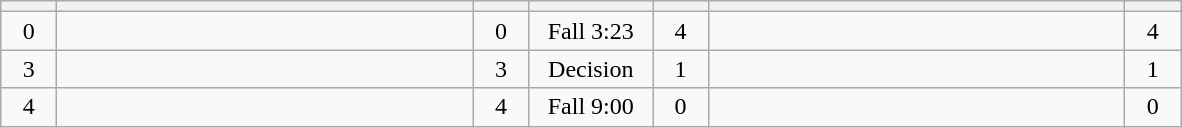<table class="wikitable" style="text-align: center;">
<tr>
<th width=30></th>
<th width=270></th>
<th width=30></th>
<th width=75></th>
<th width=30></th>
<th width=270></th>
<th width=30></th>
</tr>
<tr>
<td>0</td>
<td align=left><strong></strong></td>
<td>0</td>
<td>Fall 3:23</td>
<td>4</td>
<td align=left></td>
<td>4</td>
</tr>
<tr>
<td>3</td>
<td align=left></td>
<td>3</td>
<td>Decision</td>
<td>1</td>
<td align=left><strong></strong></td>
<td>1</td>
</tr>
<tr>
<td>4</td>
<td align=left></td>
<td>4</td>
<td>Fall 9:00</td>
<td>0</td>
<td align=left><strong></strong></td>
<td>0</td>
</tr>
</table>
